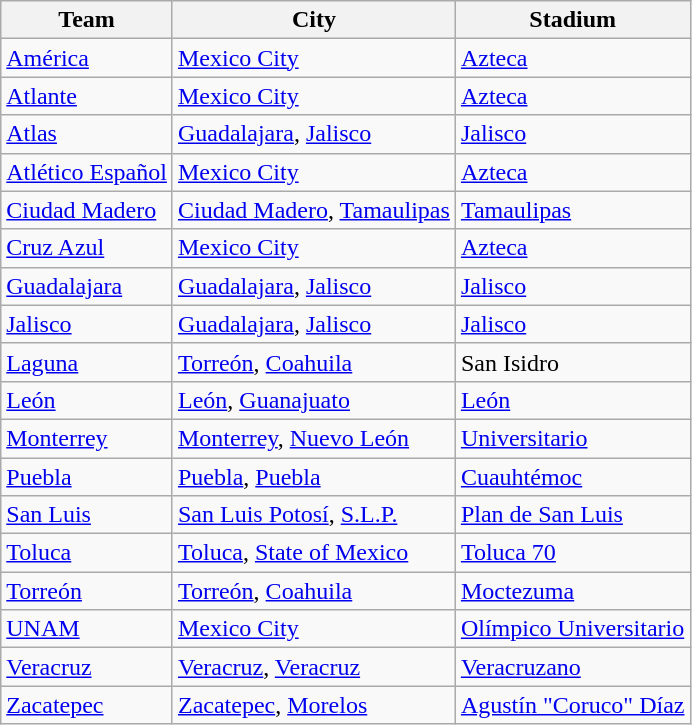<table class="wikitable" class="toccolours sortable">
<tr>
<th>Team</th>
<th>City</th>
<th>Stadium</th>
</tr>
<tr>
<td><a href='#'>América</a></td>
<td><a href='#'>Mexico City</a></td>
<td><a href='#'>Azteca</a></td>
</tr>
<tr>
<td><a href='#'>Atlante</a></td>
<td><a href='#'>Mexico City</a></td>
<td><a href='#'>Azteca</a></td>
</tr>
<tr>
<td><a href='#'>Atlas</a></td>
<td><a href='#'>Guadalajara</a>, <a href='#'>Jalisco</a></td>
<td><a href='#'>Jalisco</a></td>
</tr>
<tr>
<td><a href='#'>Atlético Español</a></td>
<td><a href='#'>Mexico City</a></td>
<td><a href='#'>Azteca</a></td>
</tr>
<tr>
<td><a href='#'>Ciudad Madero</a></td>
<td><a href='#'>Ciudad Madero</a>, <a href='#'>Tamaulipas</a></td>
<td><a href='#'>Tamaulipas</a></td>
</tr>
<tr>
<td><a href='#'>Cruz Azul</a></td>
<td><a href='#'>Mexico City</a></td>
<td><a href='#'>Azteca</a></td>
</tr>
<tr>
<td><a href='#'>Guadalajara</a></td>
<td><a href='#'>Guadalajara</a>, <a href='#'>Jalisco</a></td>
<td><a href='#'>Jalisco</a></td>
</tr>
<tr>
<td><a href='#'>Jalisco</a></td>
<td><a href='#'>Guadalajara</a>, <a href='#'>Jalisco</a></td>
<td><a href='#'>Jalisco</a></td>
</tr>
<tr>
<td><a href='#'>Laguna</a></td>
<td><a href='#'>Torreón</a>, <a href='#'>Coahuila</a></td>
<td>San Isidro</td>
</tr>
<tr>
<td><a href='#'>León</a></td>
<td><a href='#'>León</a>, <a href='#'>Guanajuato</a></td>
<td><a href='#'>León</a></td>
</tr>
<tr>
<td><a href='#'>Monterrey</a></td>
<td><a href='#'>Monterrey</a>, <a href='#'>Nuevo León</a></td>
<td><a href='#'>Universitario</a></td>
</tr>
<tr>
<td><a href='#'>Puebla</a></td>
<td><a href='#'>Puebla</a>, <a href='#'>Puebla</a></td>
<td><a href='#'>Cuauhtémoc</a></td>
</tr>
<tr>
<td><a href='#'>San Luis</a></td>
<td><a href='#'>San Luis Potosí</a>, <a href='#'>S.L.P.</a></td>
<td><a href='#'>Plan de San Luis</a></td>
</tr>
<tr>
<td><a href='#'>Toluca</a></td>
<td><a href='#'>Toluca</a>, <a href='#'>State of Mexico</a></td>
<td><a href='#'>Toluca 70</a></td>
</tr>
<tr>
<td><a href='#'>Torreón</a></td>
<td><a href='#'>Torreón</a>, <a href='#'>Coahuila</a></td>
<td><a href='#'>Moctezuma</a></td>
</tr>
<tr>
<td><a href='#'>UNAM</a></td>
<td><a href='#'>Mexico City</a></td>
<td><a href='#'>Olímpico Universitario</a></td>
</tr>
<tr>
<td><a href='#'>Veracruz</a></td>
<td><a href='#'>Veracruz</a>, <a href='#'>Veracruz</a></td>
<td><a href='#'>Veracruzano</a></td>
</tr>
<tr>
<td><a href='#'>Zacatepec</a></td>
<td><a href='#'>Zacatepec</a>, <a href='#'>Morelos</a></td>
<td><a href='#'>Agustín "Coruco" Díaz</a></td>
</tr>
</table>
